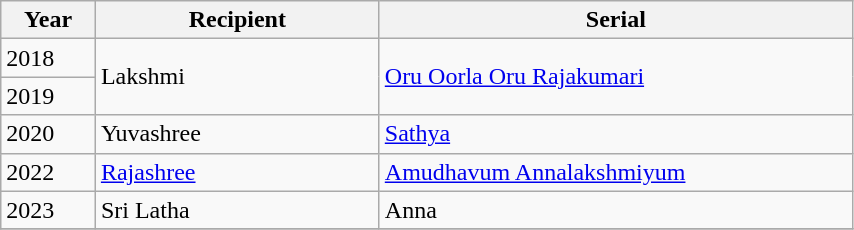<table class="wikitable" width="45%">
<tr>
<th style="width:10%;">Year</th>
<th style="width:30%;">Recipient</th>
<th style="width:50%;">Serial</th>
</tr>
<tr>
<td>2018</td>
<td rowspan="2">Lakshmi</td>
<td rowspan="2"><a href='#'>Oru Oorla Oru Rajakumari</a></td>
</tr>
<tr>
<td>2019</td>
</tr>
<tr>
<td>2020</td>
<td>Yuvashree</td>
<td><a href='#'>Sathya</a></td>
</tr>
<tr>
<td>2022</td>
<td><a href='#'>Rajashree</a></td>
<td><a href='#'>Amudhavum Annalakshmiyum</a></td>
</tr>
<tr>
<td>2023</td>
<td>Sri Latha</td>
<td>Anna</td>
</tr>
<tr>
</tr>
</table>
